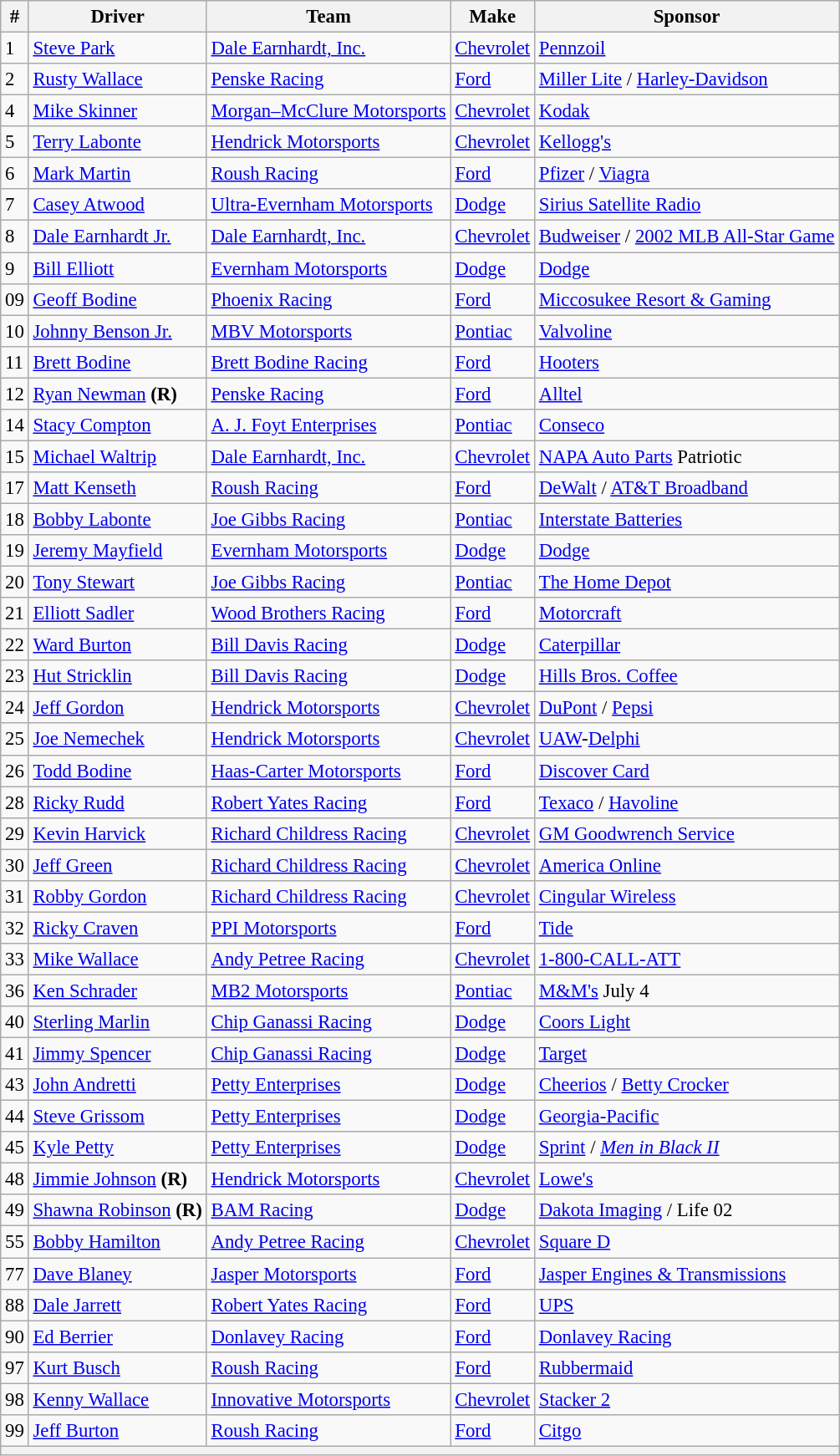<table class="wikitable" style="font-size:95%">
<tr>
<th>#</th>
<th>Driver</th>
<th>Team</th>
<th>Make</th>
<th>Sponsor</th>
</tr>
<tr>
<td>1</td>
<td><a href='#'>Steve Park</a></td>
<td><a href='#'>Dale Earnhardt, Inc.</a></td>
<td><a href='#'>Chevrolet</a></td>
<td><a href='#'>Pennzoil</a></td>
</tr>
<tr>
<td>2</td>
<td><a href='#'>Rusty Wallace</a></td>
<td><a href='#'>Penske Racing</a></td>
<td><a href='#'>Ford</a></td>
<td><a href='#'>Miller Lite</a> / <a href='#'>Harley-Davidson</a></td>
</tr>
<tr>
<td>4</td>
<td><a href='#'>Mike Skinner</a></td>
<td><a href='#'>Morgan–McClure Motorsports</a></td>
<td><a href='#'>Chevrolet</a></td>
<td><a href='#'>Kodak</a></td>
</tr>
<tr>
<td>5</td>
<td><a href='#'>Terry Labonte</a></td>
<td><a href='#'>Hendrick Motorsports</a></td>
<td><a href='#'>Chevrolet</a></td>
<td><a href='#'>Kellogg's</a></td>
</tr>
<tr>
<td>6</td>
<td><a href='#'>Mark Martin</a></td>
<td><a href='#'>Roush Racing</a></td>
<td><a href='#'>Ford</a></td>
<td><a href='#'>Pfizer</a> / <a href='#'>Viagra</a></td>
</tr>
<tr>
<td>7</td>
<td><a href='#'>Casey Atwood</a></td>
<td><a href='#'>Ultra-Evernham Motorsports</a></td>
<td><a href='#'>Dodge</a></td>
<td><a href='#'>Sirius Satellite Radio</a></td>
</tr>
<tr>
<td>8</td>
<td><a href='#'>Dale Earnhardt Jr.</a></td>
<td><a href='#'>Dale Earnhardt, Inc.</a></td>
<td><a href='#'>Chevrolet</a></td>
<td><a href='#'>Budweiser</a> / <a href='#'>2002 MLB All-Star Game</a></td>
</tr>
<tr>
<td>9</td>
<td><a href='#'>Bill Elliott</a></td>
<td><a href='#'>Evernham Motorsports</a></td>
<td><a href='#'>Dodge</a></td>
<td><a href='#'>Dodge</a></td>
</tr>
<tr>
<td>09</td>
<td><a href='#'>Geoff Bodine</a></td>
<td><a href='#'>Phoenix Racing</a></td>
<td><a href='#'>Ford</a></td>
<td><a href='#'>Miccosukee Resort & Gaming</a></td>
</tr>
<tr>
<td>10</td>
<td><a href='#'>Johnny Benson Jr.</a></td>
<td><a href='#'>MBV Motorsports</a></td>
<td><a href='#'>Pontiac</a></td>
<td><a href='#'>Valvoline</a></td>
</tr>
<tr>
<td>11</td>
<td><a href='#'>Brett Bodine</a></td>
<td><a href='#'>Brett Bodine Racing</a></td>
<td><a href='#'>Ford</a></td>
<td><a href='#'>Hooters</a></td>
</tr>
<tr>
<td>12</td>
<td><a href='#'>Ryan Newman</a> <strong>(R)</strong></td>
<td><a href='#'>Penske Racing</a></td>
<td><a href='#'>Ford</a></td>
<td><a href='#'>Alltel</a></td>
</tr>
<tr>
<td>14</td>
<td><a href='#'>Stacy Compton</a></td>
<td><a href='#'>A. J. Foyt Enterprises</a></td>
<td><a href='#'>Pontiac</a></td>
<td><a href='#'>Conseco</a></td>
</tr>
<tr>
<td>15</td>
<td><a href='#'>Michael Waltrip</a></td>
<td><a href='#'>Dale Earnhardt, Inc.</a></td>
<td><a href='#'>Chevrolet</a></td>
<td><a href='#'>NAPA Auto Parts</a> Patriotic</td>
</tr>
<tr>
<td>17</td>
<td><a href='#'>Matt Kenseth</a></td>
<td><a href='#'>Roush Racing</a></td>
<td><a href='#'>Ford</a></td>
<td><a href='#'>DeWalt</a> / <a href='#'>AT&T Broadband</a></td>
</tr>
<tr>
<td>18</td>
<td><a href='#'>Bobby Labonte</a></td>
<td><a href='#'>Joe Gibbs Racing</a></td>
<td><a href='#'>Pontiac</a></td>
<td><a href='#'>Interstate Batteries</a></td>
</tr>
<tr>
<td>19</td>
<td><a href='#'>Jeremy Mayfield</a></td>
<td><a href='#'>Evernham Motorsports</a></td>
<td><a href='#'>Dodge</a></td>
<td><a href='#'>Dodge</a></td>
</tr>
<tr>
<td>20</td>
<td><a href='#'>Tony Stewart</a></td>
<td><a href='#'>Joe Gibbs Racing</a></td>
<td><a href='#'>Pontiac</a></td>
<td><a href='#'>The Home Depot</a></td>
</tr>
<tr>
<td>21</td>
<td><a href='#'>Elliott Sadler</a></td>
<td><a href='#'>Wood Brothers Racing</a></td>
<td><a href='#'>Ford</a></td>
<td><a href='#'>Motorcraft</a></td>
</tr>
<tr>
<td>22</td>
<td><a href='#'>Ward Burton</a></td>
<td><a href='#'>Bill Davis Racing</a></td>
<td><a href='#'>Dodge</a></td>
<td><a href='#'>Caterpillar</a></td>
</tr>
<tr>
<td>23</td>
<td><a href='#'>Hut Stricklin</a></td>
<td><a href='#'>Bill Davis Racing</a></td>
<td><a href='#'>Dodge</a></td>
<td><a href='#'>Hills Bros. Coffee</a></td>
</tr>
<tr>
<td>24</td>
<td><a href='#'>Jeff Gordon</a></td>
<td><a href='#'>Hendrick Motorsports</a></td>
<td><a href='#'>Chevrolet</a></td>
<td><a href='#'>DuPont</a> /  <a href='#'>Pepsi</a></td>
</tr>
<tr>
<td>25</td>
<td><a href='#'>Joe Nemechek</a></td>
<td><a href='#'>Hendrick Motorsports</a></td>
<td><a href='#'>Chevrolet</a></td>
<td><a href='#'>UAW</a>-<a href='#'>Delphi</a></td>
</tr>
<tr>
<td>26</td>
<td><a href='#'>Todd Bodine</a></td>
<td><a href='#'>Haas-Carter Motorsports</a></td>
<td><a href='#'>Ford</a></td>
<td><a href='#'>Discover Card</a></td>
</tr>
<tr>
<td>28</td>
<td><a href='#'>Ricky Rudd</a></td>
<td><a href='#'>Robert Yates Racing</a></td>
<td><a href='#'>Ford</a></td>
<td><a href='#'>Texaco</a> / <a href='#'>Havoline</a></td>
</tr>
<tr>
<td>29</td>
<td><a href='#'>Kevin Harvick</a></td>
<td><a href='#'>Richard Childress Racing</a></td>
<td><a href='#'>Chevrolet</a></td>
<td><a href='#'>GM Goodwrench Service</a></td>
</tr>
<tr>
<td>30</td>
<td><a href='#'>Jeff Green</a></td>
<td><a href='#'>Richard Childress Racing</a></td>
<td><a href='#'>Chevrolet</a></td>
<td><a href='#'>America Online</a></td>
</tr>
<tr>
<td>31</td>
<td><a href='#'>Robby Gordon</a></td>
<td><a href='#'>Richard Childress Racing</a></td>
<td><a href='#'>Chevrolet</a></td>
<td><a href='#'>Cingular Wireless</a></td>
</tr>
<tr>
<td>32</td>
<td><a href='#'>Ricky Craven</a></td>
<td><a href='#'>PPI Motorsports</a></td>
<td><a href='#'>Ford</a></td>
<td><a href='#'>Tide</a></td>
</tr>
<tr>
<td>33</td>
<td><a href='#'>Mike Wallace</a></td>
<td><a href='#'>Andy Petree Racing</a></td>
<td><a href='#'>Chevrolet</a></td>
<td><a href='#'>1-800-CALL-ATT</a></td>
</tr>
<tr>
<td>36</td>
<td><a href='#'>Ken Schrader</a></td>
<td><a href='#'>MB2 Motorsports</a></td>
<td><a href='#'>Pontiac</a></td>
<td><a href='#'>M&M's</a> July 4</td>
</tr>
<tr>
<td>40</td>
<td><a href='#'>Sterling Marlin</a></td>
<td><a href='#'>Chip Ganassi Racing</a></td>
<td><a href='#'>Dodge</a></td>
<td><a href='#'>Coors Light</a></td>
</tr>
<tr>
<td>41</td>
<td><a href='#'>Jimmy Spencer</a></td>
<td><a href='#'>Chip Ganassi Racing</a></td>
<td><a href='#'>Dodge</a></td>
<td><a href='#'>Target</a></td>
</tr>
<tr>
<td>43</td>
<td><a href='#'>John Andretti</a></td>
<td><a href='#'>Petty Enterprises</a></td>
<td><a href='#'>Dodge</a></td>
<td><a href='#'>Cheerios</a> / <a href='#'>Betty Crocker</a></td>
</tr>
<tr>
<td>44</td>
<td><a href='#'>Steve Grissom</a></td>
<td><a href='#'>Petty Enterprises</a></td>
<td><a href='#'>Dodge</a></td>
<td><a href='#'>Georgia-Pacific</a></td>
</tr>
<tr>
<td>45</td>
<td><a href='#'>Kyle Petty</a></td>
<td><a href='#'>Petty Enterprises</a></td>
<td><a href='#'>Dodge</a></td>
<td><a href='#'>Sprint</a> / <em><a href='#'>Men in Black II</a></em></td>
</tr>
<tr>
<td>48</td>
<td><a href='#'>Jimmie Johnson</a> <strong>(R)</strong></td>
<td><a href='#'>Hendrick Motorsports</a></td>
<td><a href='#'>Chevrolet</a></td>
<td><a href='#'>Lowe's</a></td>
</tr>
<tr>
<td>49</td>
<td><a href='#'>Shawna Robinson</a> <strong>(R)</strong></td>
<td><a href='#'>BAM Racing</a></td>
<td><a href='#'>Dodge</a></td>
<td><a href='#'>Dakota Imaging</a> / Life 02</td>
</tr>
<tr>
<td>55</td>
<td><a href='#'>Bobby Hamilton</a></td>
<td><a href='#'>Andy Petree Racing</a></td>
<td><a href='#'>Chevrolet</a></td>
<td><a href='#'>Square D</a></td>
</tr>
<tr>
<td>77</td>
<td><a href='#'>Dave Blaney</a></td>
<td><a href='#'>Jasper Motorsports</a></td>
<td><a href='#'>Ford</a></td>
<td><a href='#'>Jasper Engines & Transmissions</a></td>
</tr>
<tr>
<td>88</td>
<td><a href='#'>Dale Jarrett</a></td>
<td><a href='#'>Robert Yates Racing</a></td>
<td><a href='#'>Ford</a></td>
<td><a href='#'>UPS</a></td>
</tr>
<tr>
<td>90</td>
<td><a href='#'>Ed Berrier</a></td>
<td><a href='#'>Donlavey Racing</a></td>
<td><a href='#'>Ford</a></td>
<td><a href='#'>Donlavey Racing</a></td>
</tr>
<tr>
<td>97</td>
<td><a href='#'>Kurt Busch</a></td>
<td><a href='#'>Roush Racing</a></td>
<td><a href='#'>Ford</a></td>
<td><a href='#'>Rubbermaid</a></td>
</tr>
<tr>
<td>98</td>
<td><a href='#'>Kenny Wallace</a></td>
<td><a href='#'>Innovative Motorsports</a></td>
<td><a href='#'>Chevrolet</a></td>
<td><a href='#'>Stacker 2</a></td>
</tr>
<tr>
<td>99</td>
<td><a href='#'>Jeff Burton</a></td>
<td><a href='#'>Roush Racing</a></td>
<td><a href='#'>Ford</a></td>
<td><a href='#'>Citgo</a></td>
</tr>
<tr>
<th colspan="5"></th>
</tr>
</table>
